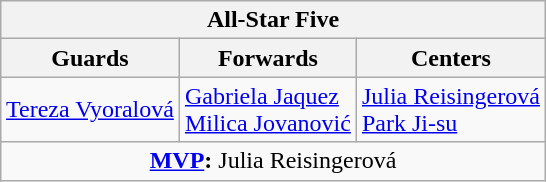<table class=wikitable style="margin:auto">
<tr>
<th colspan=3 align=center>All-Star Five</th>
</tr>
<tr>
<th>Guards</th>
<th>Forwards</th>
<th>Centers</th>
</tr>
<tr>
<td> <a href='#'>Tereza Vyoralová</a></td>
<td> <a href='#'>Gabriela Jaquez</a><br> <a href='#'>Milica Jovanović</a></td>
<td> <a href='#'>Julia Reisingerová</a><br> <a href='#'>Park Ji-su</a></td>
</tr>
<tr>
<td colspan=3 align=center><strong><a href='#'>MVP</a>:</strong>  Julia Reisingerová</td>
</tr>
</table>
